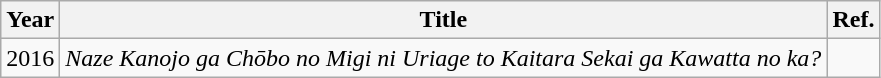<table class="wikitable">
<tr>
<th>Year</th>
<th>Title</th>
<th>Ref.</th>
</tr>
<tr>
<td>2016</td>
<td><em>Naze Kanojo ga Chōbo no Migi ni Uriage to Kaitara Sekai ga Kawatta no ka?</em></td>
<td></td>
</tr>
</table>
